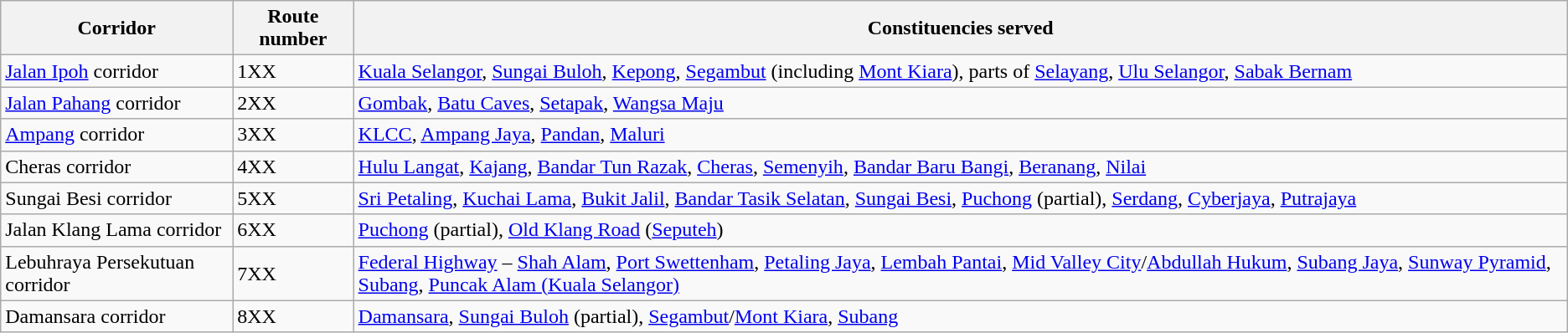<table class="wikitable">
<tr>
<th>Corridor</th>
<th>Route number</th>
<th>Constituencies served</th>
</tr>
<tr>
<td><a href='#'>Jalan Ipoh</a> corridor</td>
<td>1XX</td>
<td><a href='#'>Kuala Selangor</a>, <a href='#'>Sungai Buloh</a>, <a href='#'>Kepong</a>, <a href='#'>Segambut</a> (including <a href='#'>Mont Kiara</a>), parts of <a href='#'>Selayang</a>, <a href='#'>Ulu Selangor</a>, <a href='#'>Sabak Bernam</a></td>
</tr>
<tr>
<td><a href='#'>Jalan Pahang</a> corridor</td>
<td>2XX</td>
<td><a href='#'>Gombak</a>, <a href='#'>Batu Caves</a>, <a href='#'>Setapak</a>, <a href='#'>Wangsa Maju</a></td>
</tr>
<tr>
<td><a href='#'>Ampang</a> corridor</td>
<td>3XX</td>
<td><a href='#'>KLCC</a>, <a href='#'>Ampang Jaya</a>, <a href='#'>Pandan</a>, <a href='#'>Maluri</a></td>
</tr>
<tr>
<td>Cheras corridor</td>
<td>4XX</td>
<td><a href='#'>Hulu Langat</a>, <a href='#'>Kajang</a>, <a href='#'>Bandar Tun Razak</a>, <a href='#'>Cheras</a>, <a href='#'>Semenyih</a>, <a href='#'>Bandar Baru Bangi</a>, <a href='#'>Beranang</a>, <a href='#'>Nilai</a></td>
</tr>
<tr>
<td>Sungai Besi corridor</td>
<td>5XX</td>
<td><a href='#'>Sri Petaling</a>, <a href='#'>Kuchai Lama</a>, <a href='#'>Bukit Jalil</a>, <a href='#'>Bandar Tasik Selatan</a>, <a href='#'>Sungai Besi</a>, <a href='#'>Puchong</a> (partial), <a href='#'>Serdang</a>, <a href='#'>Cyberjaya</a>, <a href='#'>Putrajaya</a></td>
</tr>
<tr>
<td>Jalan Klang Lama corridor</td>
<td>6XX</td>
<td><a href='#'>Puchong</a> (partial), <a href='#'>Old Klang Road</a> (<a href='#'>Seputeh</a>)</td>
</tr>
<tr>
<td>Lebuhraya Persekutuan corridor</td>
<td>7XX</td>
<td><a href='#'>Federal Highway</a> – <a href='#'>Shah Alam</a>, <a href='#'>Port Swettenham</a>, <a href='#'>Petaling Jaya</a>, <a href='#'>Lembah Pantai</a>, <a href='#'>Mid Valley City</a>/<a href='#'>Abdullah Hukum</a>, <a href='#'>Subang Jaya</a>, <a href='#'>Sunway Pyramid</a>, <a href='#'>Subang</a>, <a href='#'>Puncak Alam (Kuala Selangor)</a></td>
</tr>
<tr>
<td>Damansara corridor</td>
<td>8XX</td>
<td><a href='#'>Damansara</a>, <a href='#'>Sungai Buloh</a> (partial), <a href='#'>Segambut</a>/<a href='#'>Mont Kiara</a>, <a href='#'>Subang</a></td>
</tr>
</table>
